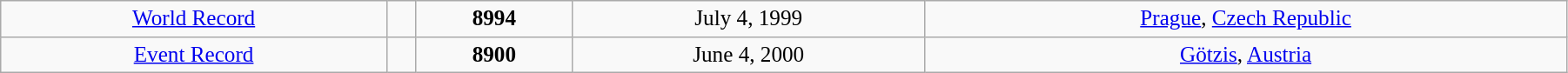<table class="wikitable" style=" text-align:center; font-size:105%;" width="95%">
<tr>
<td><a href='#'>World Record</a></td>
<td></td>
<td><strong>8994</strong></td>
<td>July 4, 1999</td>
<td> <a href='#'>Prague</a>, <a href='#'>Czech Republic</a></td>
</tr>
<tr>
<td><a href='#'>Event Record</a></td>
<td></td>
<td><strong>8900</strong></td>
<td>June 4, 2000</td>
<td> <a href='#'>Götzis</a>, <a href='#'>Austria</a></td>
</tr>
</table>
